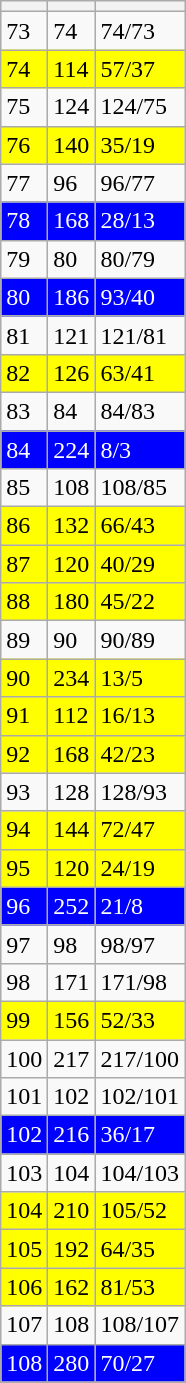<table class="wikitable">
<tr>
<th></th>
<th></th>
<th></th>
</tr>
<tr>
<td>73</td>
<td>74</td>
<td>74/73</td>
</tr>
<tr style="background: yellow; color: black;">
<td>74</td>
<td>114</td>
<td>57/37</td>
</tr>
<tr>
<td>75</td>
<td>124</td>
<td>124/75</td>
</tr>
<tr style="background: yellow; color: black;">
<td>76</td>
<td>140</td>
<td>35/19</td>
</tr>
<tr>
<td>77</td>
<td>96</td>
<td>96/77</td>
</tr>
<tr style="background: blue; color: white;">
<td>78</td>
<td>168</td>
<td>28/13</td>
</tr>
<tr>
<td>79</td>
<td>80</td>
<td>80/79</td>
</tr>
<tr style="background: blue; color: white;">
<td>80</td>
<td>186</td>
<td>93/40</td>
</tr>
<tr>
<td>81</td>
<td>121</td>
<td>121/81</td>
</tr>
<tr style="background: yellow; color: black;">
<td>82</td>
<td>126</td>
<td>63/41</td>
</tr>
<tr>
<td>83</td>
<td>84</td>
<td>84/83</td>
</tr>
<tr style="background: blue; color: white;">
<td>84</td>
<td>224</td>
<td>8/3</td>
</tr>
<tr>
<td>85</td>
<td>108</td>
<td>108/85</td>
</tr>
<tr style="background: yellow; color: black;">
<td>86</td>
<td>132</td>
<td>66/43</td>
</tr>
<tr style="background: yellow; color: black;">
<td>87</td>
<td>120</td>
<td>40/29</td>
</tr>
<tr style="background: yellow; color: black;">
<td>88</td>
<td>180</td>
<td>45/22</td>
</tr>
<tr>
<td>89</td>
<td>90</td>
<td>90/89</td>
</tr>
<tr style="background: yellow; color: black;">
<td>90</td>
<td>234</td>
<td>13/5</td>
</tr>
<tr style="background: yellow; color: black;">
<td>91</td>
<td>112</td>
<td>16/13</td>
</tr>
<tr style="background: yellow; color: black;">
<td>92</td>
<td>168</td>
<td>42/23</td>
</tr>
<tr>
<td>93</td>
<td>128</td>
<td>128/93</td>
</tr>
<tr style="background: yellow; color: black;">
<td>94</td>
<td>144</td>
<td>72/47</td>
</tr>
<tr style="background: yellow; color: black;">
<td>95</td>
<td>120</td>
<td>24/19</td>
</tr>
<tr style="background: blue; color: white;">
<td>96</td>
<td>252</td>
<td>21/8</td>
</tr>
<tr>
<td>97</td>
<td>98</td>
<td>98/97</td>
</tr>
<tr>
<td>98</td>
<td>171</td>
<td>171/98</td>
</tr>
<tr style="background: yellow; color: black;">
<td>99</td>
<td>156</td>
<td>52/33</td>
</tr>
<tr>
<td>100</td>
<td>217</td>
<td>217/100</td>
</tr>
<tr>
<td>101</td>
<td>102</td>
<td>102/101</td>
</tr>
<tr style="background: blue; color: white;">
<td>102</td>
<td>216</td>
<td>36/17</td>
</tr>
<tr>
<td>103</td>
<td>104</td>
<td>104/103</td>
</tr>
<tr style="background: yellow; color: black;">
<td>104</td>
<td>210</td>
<td>105/52</td>
</tr>
<tr style="background: yellow; color: black;">
<td>105</td>
<td>192</td>
<td>64/35</td>
</tr>
<tr style="background: yellow; color: black;">
<td>106</td>
<td>162</td>
<td>81/53</td>
</tr>
<tr>
<td>107</td>
<td>108</td>
<td>108/107</td>
</tr>
<tr style="background: blue; color: white;">
<td>108</td>
<td>280</td>
<td>70/27</td>
</tr>
</table>
